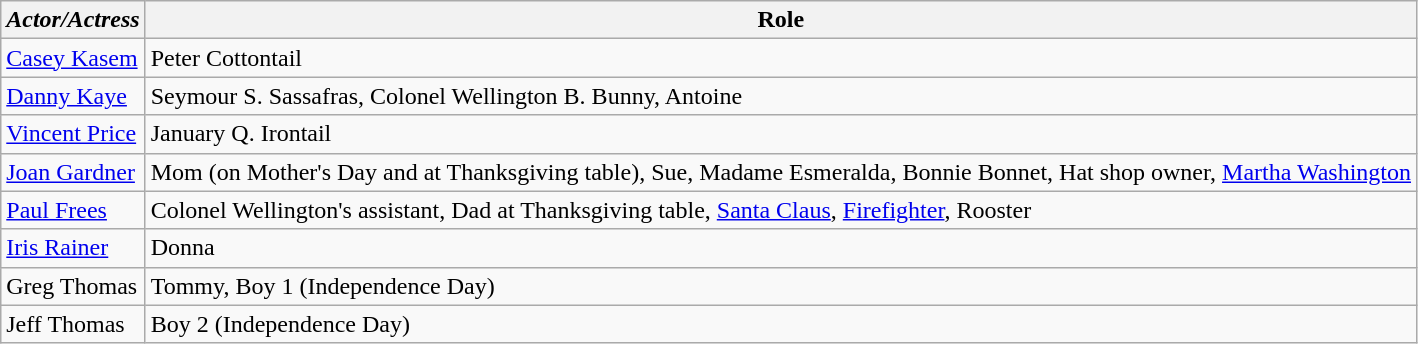<table class="wikitable">
<tr>
<th><strong><em>Actor/Actress</em></strong></th>
<th><strong>Role</strong></th>
</tr>
<tr>
<td><a href='#'>Casey Kasem</a></td>
<td>Peter Cottontail</td>
</tr>
<tr>
<td><a href='#'>Danny Kaye</a></td>
<td>Seymour S. Sassafras, Colonel Wellington B. Bunny, Antoine</td>
</tr>
<tr>
<td><a href='#'>Vincent Price</a></td>
<td>January Q. Irontail</td>
</tr>
<tr>
<td><a href='#'>Joan Gardner</a></td>
<td>Mom (on Mother's Day and at Thanksgiving table), Sue, Madame Esmeralda, Bonnie Bonnet, Hat shop owner, <a href='#'>Martha Washington</a></td>
</tr>
<tr>
<td><a href='#'>Paul Frees</a></td>
<td>Colonel Wellington's assistant, Dad at Thanksgiving table, <a href='#'>Santa Claus</a>, <a href='#'>Firefighter</a>, Rooster</td>
</tr>
<tr>
<td><a href='#'>Iris Rainer</a></td>
<td>Donna</td>
</tr>
<tr>
<td>Greg Thomas</td>
<td>Tommy, Boy 1 (Independence Day)</td>
</tr>
<tr>
<td>Jeff Thomas</td>
<td>Boy 2 (Independence Day)</td>
</tr>
</table>
